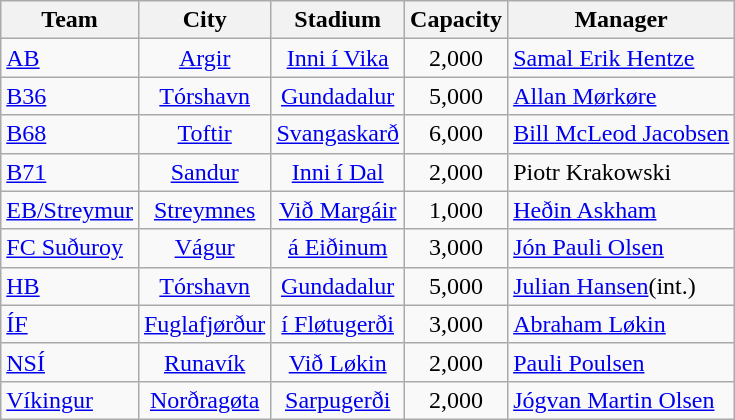<table class="wikitable sortable">
<tr>
<th>Team</th>
<th>City</th>
<th>Stadium</th>
<th>Capacity</th>
<th>Manager</th>
</tr>
<tr>
<td><a href='#'>AB</a></td>
<td align="center"><a href='#'>Argir</a></td>
<td align="center"><a href='#'>Inni í Vika</a></td>
<td align="center">2,000</td>
<td> <a href='#'>Samal Erik Hentze</a></td>
</tr>
<tr>
<td><a href='#'>B36</a></td>
<td align="center"><a href='#'>Tórshavn</a></td>
<td align="center"><a href='#'>Gundadalur</a></td>
<td align="center">5,000</td>
<td> <a href='#'>Allan Mørkøre</a></td>
</tr>
<tr>
<td><a href='#'>B68</a></td>
<td align="center"><a href='#'>Toftir</a></td>
<td align="center"><a href='#'>Svangaskarð</a></td>
<td align="center">6,000</td>
<td> <a href='#'>Bill McLeod Jacobsen</a></td>
</tr>
<tr>
<td><a href='#'>B71</a></td>
<td align="center"><a href='#'>Sandur</a></td>
<td align="center"><a href='#'>Inni í Dal</a></td>
<td align="center">2,000</td>
<td> Piotr Krakowski</td>
</tr>
<tr>
<td><a href='#'>EB/Streymur</a></td>
<td align="center"><a href='#'>Streymnes</a></td>
<td align="center"><a href='#'>Við Margáir</a></td>
<td align="center">1,000</td>
<td> <a href='#'>Heðin Askham</a></td>
</tr>
<tr>
<td><a href='#'>FC Suðuroy</a></td>
<td align="center"><a href='#'>Vágur</a></td>
<td align="center"><a href='#'>á Eiðinum</a></td>
<td align="center">3,000</td>
<td> <a href='#'>Jón Pauli Olsen</a></td>
</tr>
<tr>
<td><a href='#'>HB</a></td>
<td align="center"><a href='#'>Tórshavn</a></td>
<td align="center"><a href='#'>Gundadalur</a></td>
<td align="center">5,000</td>
<td> <a href='#'>Julian Hansen</a>(int.)</td>
</tr>
<tr>
<td><a href='#'>ÍF</a></td>
<td align="center"><a href='#'>Fuglafjørður</a></td>
<td align="center"><a href='#'>í Fløtugerði</a></td>
<td align="center">3,000</td>
<td> <a href='#'>Abraham Løkin</a></td>
</tr>
<tr>
<td><a href='#'>NSÍ</a></td>
<td align="center"><a href='#'>Runavík</a></td>
<td align="center"><a href='#'>Við Løkin</a></td>
<td align="center">2,000</td>
<td> <a href='#'>Pauli Poulsen</a></td>
</tr>
<tr>
<td><a href='#'>Víkingur</a></td>
<td align="center"><a href='#'>Norðragøta</a></td>
<td align="center"><a href='#'>Sarpugerði</a></td>
<td align="center">2,000</td>
<td> <a href='#'>Jógvan Martin Olsen</a></td>
</tr>
</table>
